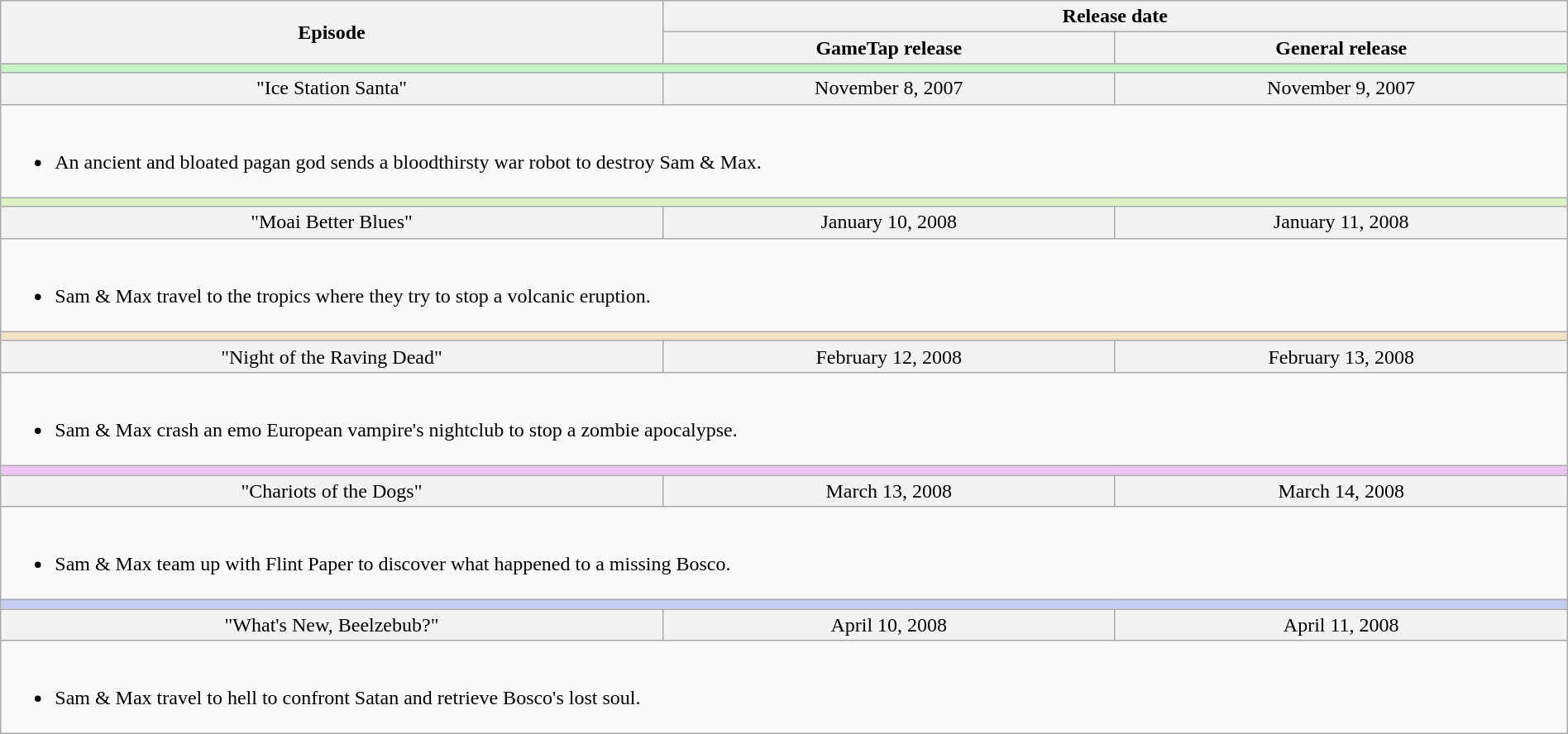<table class="wikitable" width="100%">
<tr style="text-align: center;">
<th rowspan="2">Episode</th>
<th colspan="3">Release date</th>
</tr>
<tr>
<th>GameTap release</th>
<th>General release</th>
</tr>
<tr>
<td colspan="5" bgcolor="#C5F3C6"></td>
</tr>
<tr bgcolor="#F2F2F2" align="center">
<td>"Ice Station Santa"</td>
<td>November 8, 2007</td>
<td>November 9, 2007</td>
</tr>
<tr>
<td colspan="5" style="border: none; vertical-align: top;"><br><ul><li>An ancient and bloated pagan god sends a bloodthirsty war robot to destroy Sam & Max.</li></ul></td>
</tr>
<tr>
<td colspan="5" bgcolor="#DDF3C5"></td>
</tr>
<tr bgcolor="#F2F2F2" align="center">
<td>"Moai Better Blues"</td>
<td>January 10, 2008</td>
<td>January 11, 2008</td>
</tr>
<tr>
<td colspan="5" style="border: none; vertical-align: top;"><br><ul><li>Sam & Max travel to the tropics where they try to stop a volcanic eruption.</li></ul></td>
</tr>
<tr>
<td colspan="5" bgcolor="#F3E1C5"></td>
</tr>
<tr bgcolor="#F2F2F2" align="center">
<td>"Night of the Raving Dead"</td>
<td>February 12, 2008</td>
<td>February 13, 2008</td>
</tr>
<tr>
<td colspan="5" style="border: none; vertical-align: top;"><br><ul><li>Sam & Max crash an emo European vampire's nightclub to stop a zombie apocalypse.</li></ul></td>
</tr>
<tr>
<td colspan="5" bgcolor="#ECC5F3"></td>
</tr>
<tr bgcolor="#F2F2F2" align="center">
<td>"Chariots of the Dogs"</td>
<td>March 13, 2008</td>
<td>March 14, 2008</td>
</tr>
<tr>
<td colspan="5" style="border: none; vertical-align: top;"><br><ul><li>Sam & Max team up with Flint Paper to discover what happened to a missing Bosco.</li></ul></td>
</tr>
<tr>
<td colspan="5" bgcolor="#C5CDF3"></td>
</tr>
<tr bgcolor="#F2F2F2" align="center">
<td>"What's New, Beelzebub?"</td>
<td>April 10, 2008</td>
<td>April 11, 2008</td>
</tr>
<tr>
<td colspan="5" style="border: none; vertical-align: top;"><br><ul><li>Sam & Max travel to hell to confront Satan and retrieve Bosco's lost soul.</li></ul></td>
</tr>
</table>
